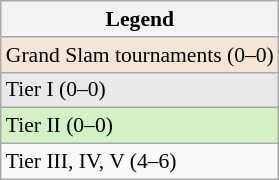<table class=wikitable style=font-size:90%>
<tr>
<th>Legend</th>
</tr>
<tr>
<td style="background:#f3e6d7;">Grand Slam tournaments (0–0)</td>
</tr>
<tr>
<td style="background:#e9e9e9;">Tier I (0–0)</td>
</tr>
<tr>
<td style="background:#d4f1c5;">Tier II (0–0)</td>
</tr>
<tr>
<td>Tier III, IV, V (4–6)</td>
</tr>
</table>
